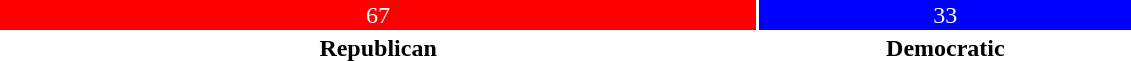<table style="width:60%; text-align:center;">
<tr style="color:white;">
<td style="background:red; width:67.0%;">67</td>
<td style="background:blue; width:33.0%;">33</td>
</tr>
<tr>
<td><span><strong>Republican</strong></span></td>
<td><span><strong>Democratic</strong></span></td>
</tr>
</table>
